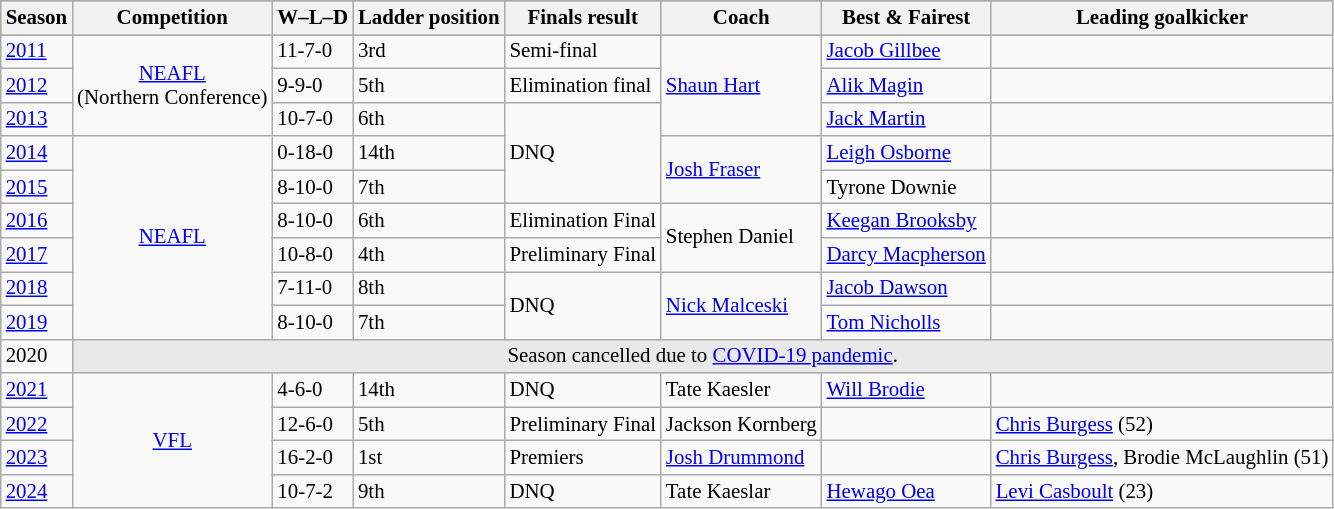<table class="wikitable">
<tr style="background:#bdb76b;font-size: 87%">
<th>Season</th>
<th>Competition</th>
<th>W–L–D</th>
<th>Ladder position</th>
<th>Finals result</th>
<th>Coach</th>
<th>Best & Fairest</th>
<th>Leading goalkicker</th>
</tr>
<tr style="font-size: 87%;">
<td><a href='#'>2011</a></td>
<td style="text-align: center" rowspan="3"><a href='#'>NEAFL</a><br> (Northern Conference)</td>
<td>11-7-0</td>
<td>3rd</td>
<td>Semi-final</td>
<td rowspan="3"><a href='#'>Shaun Hart</a></td>
<td><a href='#'>Jacob Gillbee</a></td>
<td></td>
</tr>
<tr style="font-size: 87%;">
<td><a href='#'>2012</a></td>
<td>9-9-0</td>
<td>5th</td>
<td>Elimination final</td>
<td><a href='#'>Alik Magin</a></td>
<td></td>
</tr>
<tr style="font-size: 87%;">
<td><a href='#'>2013</a></td>
<td>10-7-0</td>
<td>6th</td>
<td rowspan="3">DNQ</td>
<td><a href='#'>Jack Martin</a></td>
<td></td>
</tr>
<tr style="font-size: 87%;">
<td><a href='#'>2014</a></td>
<td style="text-align: center" rowspan="6"><a href='#'>NEAFL</a></td>
<td>0-18-0</td>
<td>14th</td>
<td rowspan="2"><a href='#'>Josh Fraser</a></td>
<td><a href='#'>Leigh Osborne</a></td>
<td></td>
</tr>
<tr style="font-size: 87%;">
<td><a href='#'>2015</a></td>
<td>8-10-0</td>
<td>7th</td>
<td>Tyrone Downie</td>
<td></td>
</tr>
<tr style="font-size: 87%;">
<td><a href='#'>2016</a></td>
<td>8-10-0</td>
<td>6th</td>
<td>Elimination Final</td>
<td rowspan="2">Stephen Daniel</td>
<td><a href='#'>Keegan Brooksby</a></td>
<td></td>
</tr>
<tr style="font-size: 87%;">
<td><a href='#'>2017</a></td>
<td>10-8-0</td>
<td>4th</td>
<td>Preliminary Final</td>
<td><a href='#'>Darcy Macpherson</a></td>
<td></td>
</tr>
<tr style="font-size: 87%;">
<td><a href='#'>2018</a></td>
<td>7-11-0</td>
<td>8th</td>
<td rowspan="2">DNQ</td>
<td rowspan="2"><a href='#'>Nick Malceski</a></td>
<td><a href='#'>Jacob Dawson</a></td>
<td></td>
</tr>
<tr style="font-size: 87%;">
<td><a href='#'>2019</a></td>
<td>8-10-0</td>
<td>7th</td>
<td><a href='#'>Tom Nicholls</a></td>
<td></td>
</tr>
<tr style="font-size: 87%;">
<td>2020</td>
<td style="background-color:#E9E9E9;" align="center" colspan="7">Season cancelled due to <a href='#'>COVID-19 pandemic</a>.</td>
</tr>
<tr style="font-size: 87%;">
<td><a href='#'>2021</a></td>
<td style="text-align: center" rowspan="4"><a href='#'>VFL</a></td>
<td>4-6-0</td>
<td>14th</td>
<td>DNQ</td>
<td>Tate Kaesler</td>
<td><a href='#'>Will Brodie</a></td>
<td></td>
</tr>
<tr style="font-size: 87%;">
<td><a href='#'>2022</a></td>
<td>12-6-0</td>
<td>5th</td>
<td>Preliminary Final</td>
<td>Jackson Kornberg</td>
<td></td>
<td><a href='#'>Chris Burgess</a> (52)</td>
</tr>
<tr style="font-size: 87%;">
<td><a href='#'>2023</a></td>
<td>16-2-0</td>
<td>1st</td>
<td>Premiers</td>
<td><a href='#'>Josh Drummond</a></td>
<td></td>
<td><a href='#'>Chris Burgess</a>, Brodie McLaughlin (51)</td>
</tr>
<tr style="font-size: 87%;">
<td><a href='#'>2024</a></td>
<td>10-7-2</td>
<td>9th</td>
<td>DNQ</td>
<td>Tate Kaeslar</td>
<td><a href='#'>Hewago Oea</a></td>
<td><a href='#'>Levi Casboult</a> (23)</td>
</tr>
</table>
